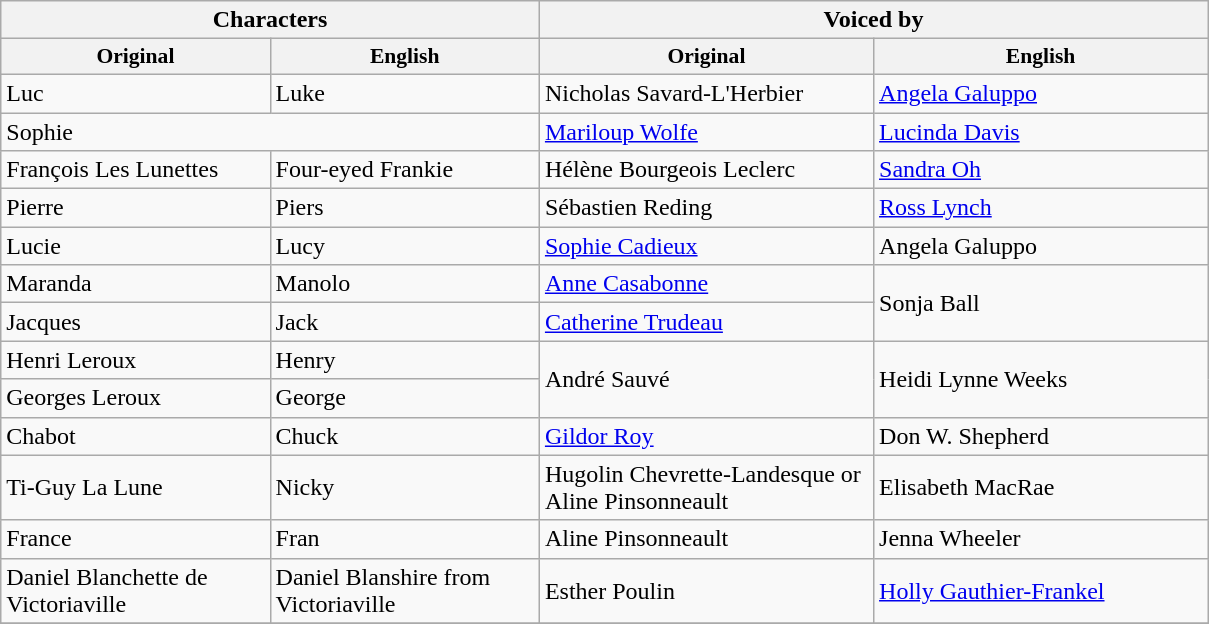<table class="wikitable plainrowheaders"  border="1"fran>
<tr>
<th scope="col" colspan="2">Characters</th>
<th scope="col" colspan="2">Voiced by</th>
</tr>
<tr>
<th scope="col" style="width:12em;font-size:90%;">Original</th>
<th scope="col" style="width:12em;font-size:90%;">English</th>
<th scope="col" style="width:15em;font-size:90%;">Original</th>
<th scope="col" style="width:15em;font-size:90%;">English</th>
</tr>
<tr>
<td>Luc</td>
<td>Luke</td>
<td>Nicholas Savard-L'Herbier</td>
<td><a href='#'>Angela Galuppo</a></td>
</tr>
<tr>
<td colspan="2">Sophie</td>
<td><a href='#'>Mariloup Wolfe</a></td>
<td><a href='#'>Lucinda Davis</a></td>
</tr>
<tr>
<td>François Les Lunettes</td>
<td>Four-eyed Frankie</td>
<td>Hélène Bourgeois Leclerc</td>
<td><a href='#'>Sandra Oh</a></td>
</tr>
<tr>
<td>Pierre</td>
<td>Piers</td>
<td>Sébastien Reding</td>
<td><a href='#'>Ross Lynch</a></td>
</tr>
<tr>
<td>Lucie</td>
<td>Lucy</td>
<td><a href='#'>Sophie Cadieux</a></td>
<td>Angela Galuppo</td>
</tr>
<tr>
<td>Maranda</td>
<td>Manolo</td>
<td><a href='#'>Anne Casabonne</a></td>
<td rowspan="2">Sonja Ball</td>
</tr>
<tr>
<td>Jacques</td>
<td>Jack</td>
<td><a href='#'>Catherine Trudeau</a></td>
</tr>
<tr>
<td>Henri Leroux</td>
<td>Henry</td>
<td rowspan="2">André Sauvé</td>
<td rowspan="2">Heidi Lynne Weeks</td>
</tr>
<tr>
<td>Georges Leroux</td>
<td>George</td>
</tr>
<tr>
<td>Chabot</td>
<td>Chuck</td>
<td><a href='#'>Gildor Roy</a></td>
<td>Don W. Shepherd</td>
</tr>
<tr>
<td>Ti-Guy La Lune</td>
<td>Nicky</td>
<td>Hugolin Chevrette-Landesque or Aline Pinsonneault</td>
<td>Elisabeth MacRae </td>
</tr>
<tr>
<td>France</td>
<td>Fran</td>
<td>Aline Pinsonneault</td>
<td>Jenna Wheeler</td>
</tr>
<tr>
<td>Daniel Blanchette de Victoriaville</td>
<td>Daniel Blanshire from Victoriaville</td>
<td>Esther Poulin</td>
<td><a href='#'>Holly Gauthier-Frankel</a></td>
</tr>
<tr>
</tr>
</table>
